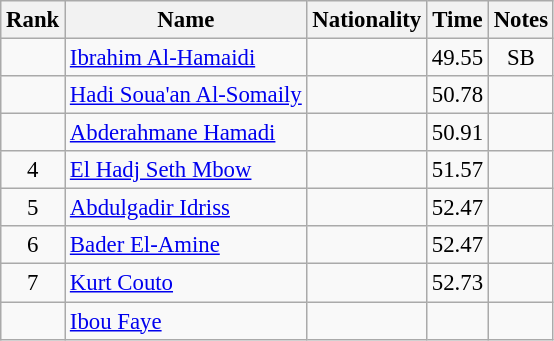<table class="wikitable sortable" style="text-align:center;font-size:95%">
<tr>
<th>Rank</th>
<th>Name</th>
<th>Nationality</th>
<th>Time</th>
<th>Notes</th>
</tr>
<tr>
<td></td>
<td align=left><a href='#'>Ibrahim Al-Hamaidi</a></td>
<td align=left></td>
<td>49.55</td>
<td>SB</td>
</tr>
<tr>
<td></td>
<td align=left><a href='#'>Hadi Soua'an Al-Somaily</a></td>
<td align=left></td>
<td>50.78</td>
<td></td>
</tr>
<tr>
<td></td>
<td align=left><a href='#'>Abderahmane Hamadi</a></td>
<td align=left></td>
<td>50.91</td>
<td></td>
</tr>
<tr>
<td>4</td>
<td align=left><a href='#'>El Hadj Seth Mbow</a></td>
<td align=left></td>
<td>51.57</td>
<td></td>
</tr>
<tr>
<td>5</td>
<td align=left><a href='#'>Abdulgadir Idriss</a></td>
<td align=left></td>
<td>52.47</td>
<td></td>
</tr>
<tr>
<td>6</td>
<td align=left><a href='#'>Bader El-Amine</a></td>
<td align=left></td>
<td>52.47</td>
<td></td>
</tr>
<tr>
<td>7</td>
<td align=left><a href='#'>Kurt Couto</a></td>
<td align=left></td>
<td>52.73</td>
<td></td>
</tr>
<tr>
<td></td>
<td align=left><a href='#'>Ibou Faye</a></td>
<td align=left></td>
<td></td>
<td></td>
</tr>
</table>
